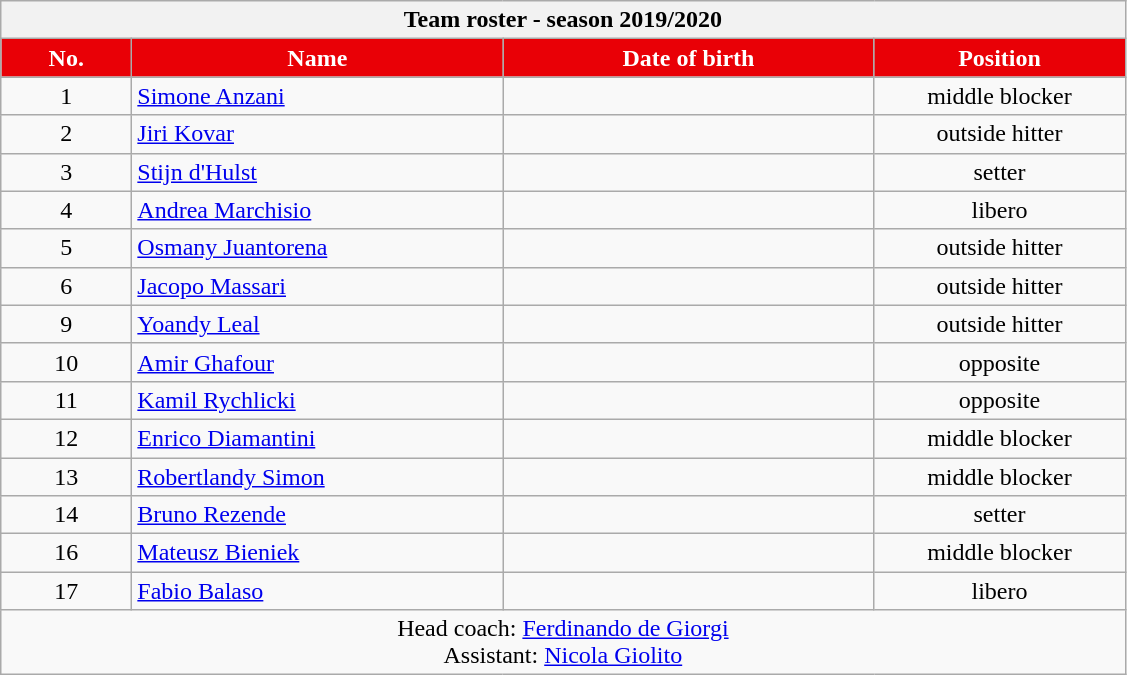<table class="wikitable collapsible collapsed sortable" style="font-size:100%; text-align:center;">
<tr>
<th colspan=6>Team roster - season 2019/2020</th>
</tr>
<tr>
<th style="width:5em; color:#FFFFFF; background-color:#E90006">No.</th>
<th style="width:15em; color:#FFFFFF; background-color:#E90006">Name</th>
<th style="width:15em; color:#FFFFFF; background-color:#E90006">Date of birth</th>
<th style="width:10em; color:#FFFFFF; background-color:#E90006">Position</th>
</tr>
<tr>
<td>1</td>
<td align="left"> <a href='#'>Simone Anzani</a></td>
<td align="right"></td>
<td>middle blocker</td>
</tr>
<tr>
<td>2</td>
<td align="left"> <a href='#'>Jiri Kovar</a></td>
<td align="right"></td>
<td>outside hitter</td>
</tr>
<tr>
<td>3</td>
<td align="left"> <a href='#'>Stijn d'Hulst</a></td>
<td align="right"></td>
<td>setter</td>
</tr>
<tr>
<td>4</td>
<td align="left"> <a href='#'>Andrea Marchisio</a></td>
<td align="right"></td>
<td>libero</td>
</tr>
<tr>
<td>5</td>
<td align="left"> <a href='#'>Osmany Juantorena</a></td>
<td align="right"></td>
<td>outside hitter</td>
</tr>
<tr>
<td>6</td>
<td align="left"> <a href='#'>Jacopo Massari</a></td>
<td align="right"></td>
<td>outside hitter</td>
</tr>
<tr>
<td>9</td>
<td align="left"> <a href='#'>Yoandy Leal</a></td>
<td align="right"></td>
<td>outside hitter</td>
</tr>
<tr>
<td>10</td>
<td align="left"> <a href='#'>Amir Ghafour</a></td>
<td align="right"></td>
<td>opposite</td>
</tr>
<tr>
<td>11</td>
<td align="left"> <a href='#'>Kamil Rychlicki</a></td>
<td align="right"></td>
<td>opposite</td>
</tr>
<tr>
<td>12</td>
<td align="left"> <a href='#'>Enrico Diamantini</a></td>
<td align="right"></td>
<td>middle blocker</td>
</tr>
<tr>
<td>13</td>
<td align="left"> <a href='#'>Robertlandy Simon</a></td>
<td align="right"></td>
<td>middle blocker</td>
</tr>
<tr>
<td>14</td>
<td align="left"> <a href='#'>Bruno Rezende</a></td>
<td align="right"></td>
<td>setter</td>
</tr>
<tr>
<td>16</td>
<td align="left"> <a href='#'>Mateusz Bieniek</a></td>
<td align="right"></td>
<td>middle blocker</td>
</tr>
<tr>
<td>17</td>
<td align="left"> <a href='#'>Fabio Balaso</a></td>
<td align="right"></td>
<td>libero</td>
</tr>
<tr>
<td colspan="4">Head coach: <a href='#'>Ferdinando de Giorgi</a><br>Assistant: <a href='#'>Nicola Giolito</a></td>
</tr>
</table>
